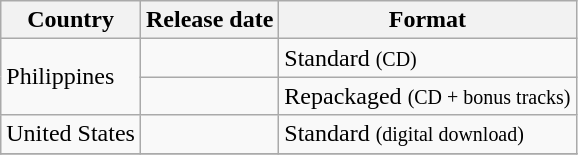<table class="wikitable">
<tr>
<th>Country</th>
<th>Release date</th>
<th>Format</th>
</tr>
<tr>
<td rowspan="2">Philippines</td>
<td></td>
<td>Standard <small>(CD)</small></td>
</tr>
<tr>
<td></td>
<td>Repackaged <small>(CD + bonus tracks)</small></td>
</tr>
<tr>
<td>United States</td>
<td></td>
<td>Standard <small>(digital download)</small></td>
</tr>
<tr>
</tr>
</table>
